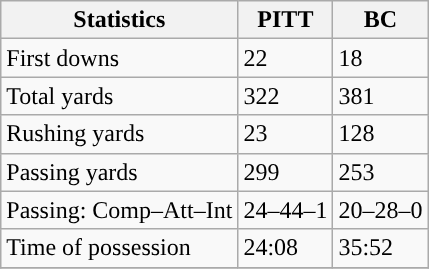<table class="wikitable" style="float: left;">
<tr>
<th>Statistics</th>
<th>PITT</th>
<th>BC</th>
</tr>
<tr>
<td>First downs</td>
<td>22</td>
<td>18</td>
</tr>
<tr>
<td>Total yards</td>
<td>322</td>
<td>381</td>
</tr>
<tr>
<td>Rushing yards</td>
<td>23</td>
<td>128</td>
</tr>
<tr>
<td>Passing yards</td>
<td>299</td>
<td>253</td>
</tr>
<tr>
<td>Passing: Comp–Att–Int</td>
<td>24–44–1</td>
<td>20–28–0</td>
</tr>
<tr>
<td>Time of possession</td>
<td>24:08</td>
<td>35:52</td>
</tr>
<tr>
</tr>
</table>
